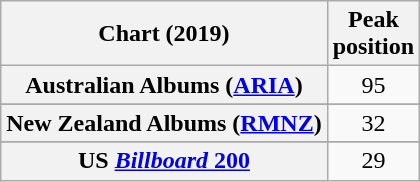<table class="wikitable sortable plainrowheaders" style="text-align:center">
<tr>
<th scope="col">Chart (2019)</th>
<th scope="col">Peak<br>position</th>
</tr>
<tr>
<th scope="row">Australian Albums (<a href='#'>ARIA</a>)</th>
<td>95</td>
</tr>
<tr>
</tr>
<tr>
<th scope="row">New Zealand Albums (<a href='#'>RMNZ</a>)</th>
<td>32</td>
</tr>
<tr>
</tr>
<tr>
<th scope="row">US <a href='#'><em>Billboard</em> 200</a></th>
<td>29</td>
</tr>
</table>
